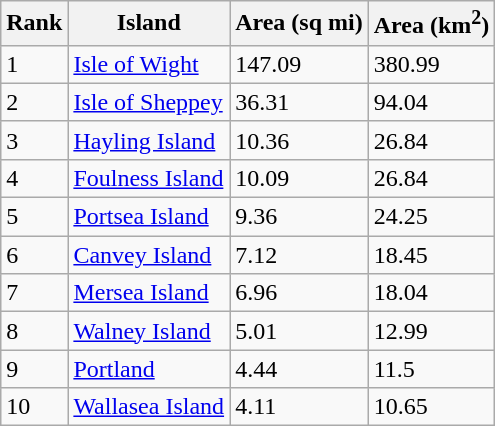<table class="wikitable">
<tr>
<th>Rank</th>
<th>Island</th>
<th>Area (sq mi)</th>
<th>Area (km<sup>2</sup>)</th>
</tr>
<tr>
<td>1</td>
<td><a href='#'>Isle of Wight</a></td>
<td>147.09</td>
<td>380.99</td>
</tr>
<tr>
<td>2</td>
<td><a href='#'>Isle of Sheppey</a></td>
<td>36.31</td>
<td>94.04</td>
</tr>
<tr>
<td>3</td>
<td><a href='#'>Hayling Island</a></td>
<td>10.36</td>
<td>26.84</td>
</tr>
<tr>
<td>4</td>
<td><a href='#'>Foulness Island</a></td>
<td>10.09</td>
<td>26.84</td>
</tr>
<tr>
<td>5</td>
<td><a href='#'>Portsea Island</a></td>
<td>9.36</td>
<td>24.25</td>
</tr>
<tr>
<td>6</td>
<td><a href='#'>Canvey Island</a></td>
<td>7.12</td>
<td>18.45</td>
</tr>
<tr>
<td>7</td>
<td><a href='#'>Mersea Island</a></td>
<td>6.96</td>
<td>18.04</td>
</tr>
<tr>
<td>8</td>
<td><a href='#'>Walney Island</a></td>
<td>5.01</td>
<td>12.99</td>
</tr>
<tr>
<td>9</td>
<td><a href='#'>Portland</a></td>
<td>4.44</td>
<td>11.5</td>
</tr>
<tr>
<td>10</td>
<td><a href='#'>Wallasea Island</a></td>
<td>4.11</td>
<td>10.65</td>
</tr>
</table>
